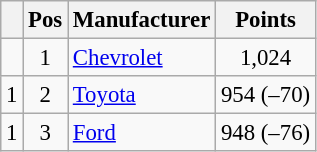<table class="wikitable" style="font-size: 95%;">
<tr>
<th></th>
<th>Pos</th>
<th>Manufacturer</th>
<th>Points</th>
</tr>
<tr>
<td align="left"></td>
<td style="text-align:center;">1</td>
<td><a href='#'>Chevrolet</a></td>
<td style="text-align:center;">1,024</td>
</tr>
<tr>
<td align="left"> 1</td>
<td style="text-align:center;">2</td>
<td><a href='#'>Toyota</a></td>
<td style="text-align:center;">954 (–70)</td>
</tr>
<tr>
<td align="left"> 1</td>
<td style="text-align:center;">3</td>
<td><a href='#'>Ford</a></td>
<td style="text-align:center;">948 (–76)</td>
</tr>
</table>
